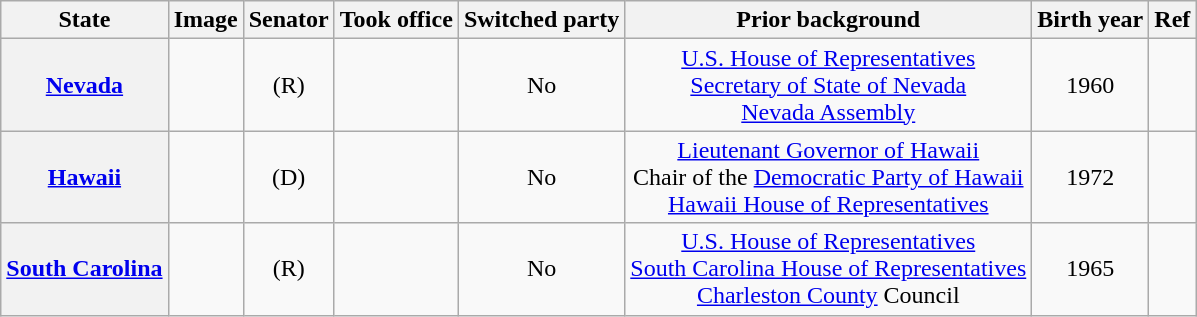<table class="sortable wikitable" style="text-align:center">
<tr>
<th>State</th>
<th>Image</th>
<th>Senator</th>
<th>Took office</th>
<th>Switched party</th>
<th>Prior background</th>
<th>Birth year</th>
<th>Ref</th>
</tr>
<tr>
<th><a href='#'>Nevada</a></th>
<td></td>
<td> (R)</td>
<td></td>
<td>No<br></td>
<td><a href='#'>U.S. House of Representatives</a><br><a href='#'>Secretary of State of Nevada</a><br><a href='#'>Nevada Assembly</a></td>
<td>1960</td>
<td></td>
</tr>
<tr>
<th><a href='#'>Hawaii</a></th>
<td></td>
<td> (D)</td>
<td></td>
<td>No<br></td>
<td><a href='#'>Lieutenant Governor of Hawaii</a><br>Chair of the <a href='#'>Democratic Party of Hawaii</a><br><a href='#'>Hawaii House of Representatives</a></td>
<td>1972</td>
<td></td>
</tr>
<tr>
<th><a href='#'>South Carolina</a></th>
<td></td>
<td> (R)</td>
<td></td>
<td>No<br></td>
<td><a href='#'>U.S. House of Representatives</a><br><a href='#'>South Carolina House of Representatives</a><br><a href='#'>Charleston County</a> Council</td>
<td>1965</td>
<td></td>
</tr>
</table>
